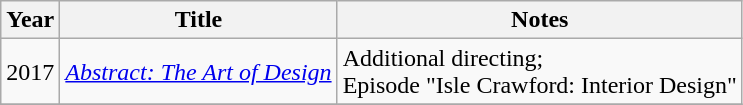<table class="wikitable plainrowheaders">
<tr>
<th>Year</th>
<th>Title</th>
<th>Notes</th>
</tr>
<tr>
<td>2017</td>
<td><em><a href='#'>Abstract: The Art of Design</a></em></td>
<td>Additional directing;<br>Episode "Isle Crawford: Interior Design"</td>
</tr>
<tr>
</tr>
</table>
